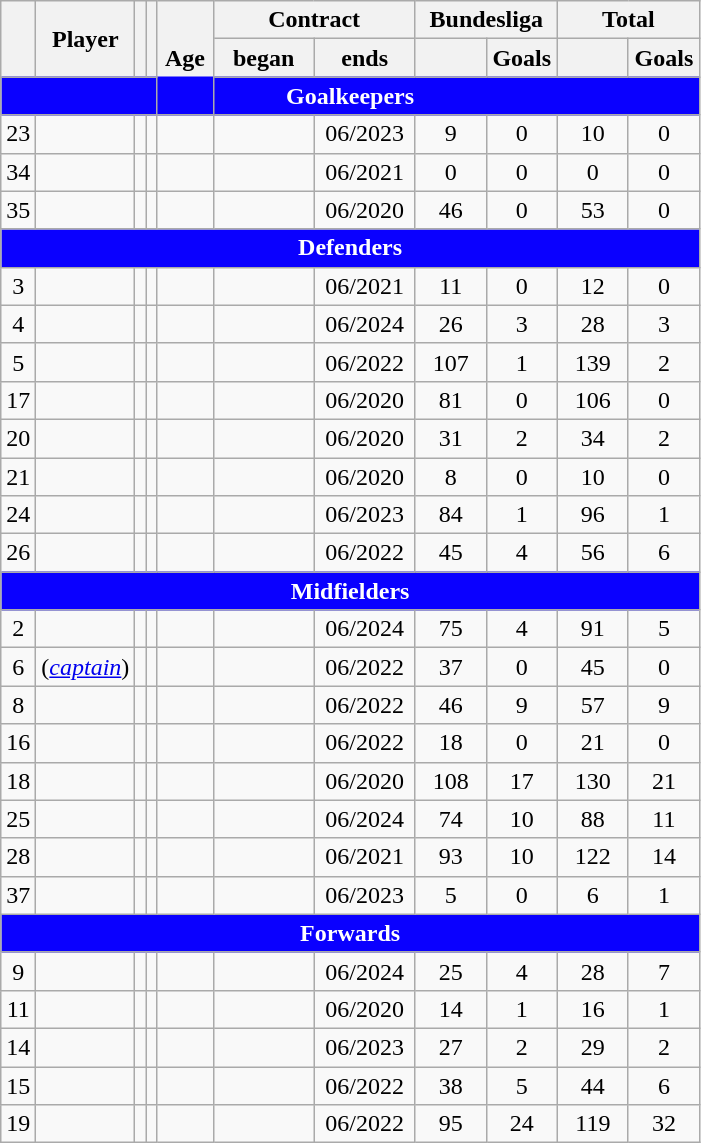<table class="wikitable nowrap sortable" style="text-align:center">
<tr>
<th rowspan="2"></th>
<th rowspan="2">Player</th>
<th rowspan="2"></th>
<th rowspan="2"></th>
<th rowspan="3" width=30>Age</th>
<th colspan="2">Contract</th>
<th colspan="2">Bundesliga</th>
<th colspan="2">Total</th>
</tr>
<tr>
<th width=60>began</th>
<th width=60>ends</th>
<th width=40></th>
<th width=40>Goals</th>
<th width=40></th>
<th width=40>Goals</th>
</tr>
<tr class="sortbottom">
<td colspan="11" style="background:#0a00ff; color:white"><strong>Goalkeepers</strong></td>
</tr>
<tr>
<td>23</td>
<td align="left"></td>
<td></td>
<td></td>
<td></td>
<td></td>
<td>06/2023</td>
<td>9</td>
<td>0</td>
<td>10</td>
<td>0</td>
</tr>
<tr>
<td>34</td>
<td align="left"></td>
<td></td>
<td></td>
<td></td>
<td></td>
<td>06/2021</td>
<td>0</td>
<td>0</td>
<td>0</td>
<td>0</td>
</tr>
<tr>
<td>35</td>
<td align="left"></td>
<td></td>
<td></td>
<td></td>
<td></td>
<td>06/2020</td>
<td>46</td>
<td>0</td>
<td>53</td>
<td>0</td>
</tr>
<tr class="sortbottom">
<td colspan="11" style="background:#0a00ff; color:white"><strong>Defenders</strong></td>
</tr>
<tr>
<td>3</td>
<td align="left"></td>
<td></td>
<td></td>
<td></td>
<td></td>
<td>06/2021</td>
<td>11</td>
<td>0</td>
<td>12</td>
<td>0</td>
</tr>
<tr>
<td>4</td>
<td align="left"></td>
<td></td>
<td></td>
<td></td>
<td></td>
<td>06/2024</td>
<td>26</td>
<td>3</td>
<td>28</td>
<td>3</td>
</tr>
<tr>
<td>5</td>
<td align="left"></td>
<td></td>
<td></td>
<td></td>
<td></td>
<td>06/2022</td>
<td>107</td>
<td>1</td>
<td>139</td>
<td>2</td>
</tr>
<tr>
<td>17</td>
<td align="left"></td>
<td></td>
<td></td>
<td></td>
<td></td>
<td>06/2020</td>
<td>81</td>
<td>0</td>
<td>106</td>
<td>0</td>
</tr>
<tr>
<td>20</td>
<td align="left"></td>
<td></td>
<td></td>
<td></td>
<td></td>
<td>06/2020</td>
<td>31</td>
<td>2</td>
<td>34</td>
<td>2</td>
</tr>
<tr>
<td>21</td>
<td align="left"></td>
<td></td>
<td></td>
<td></td>
<td></td>
<td>06/2020</td>
<td>8</td>
<td>0</td>
<td>10</td>
<td>0</td>
</tr>
<tr>
<td>24</td>
<td align="left"></td>
<td></td>
<td></td>
<td></td>
<td></td>
<td>06/2023</td>
<td>84</td>
<td>1</td>
<td>96</td>
<td>1</td>
</tr>
<tr>
<td>26</td>
<td align="left"></td>
<td></td>
<td></td>
<td></td>
<td></td>
<td>06/2022</td>
<td>45</td>
<td>4</td>
<td>56</td>
<td>6</td>
</tr>
<tr class="sortbottom">
<td colspan="11" style="background:#0a00ff; color:white"><strong>Midfielders</strong></td>
</tr>
<tr>
<td>2</td>
<td align="left"></td>
<td></td>
<td></td>
<td></td>
<td></td>
<td>06/2024</td>
<td>75</td>
<td>4</td>
<td>91</td>
<td>5</td>
</tr>
<tr>
<td>6</td>
<td align="left"> (<em><a href='#'>captain</a></em>)</td>
<td></td>
<td></td>
<td></td>
<td></td>
<td>06/2022</td>
<td>37</td>
<td>0</td>
<td>45</td>
<td>0</td>
</tr>
<tr>
<td>8</td>
<td align="left"></td>
<td></td>
<td></td>
<td></td>
<td></td>
<td>06/2022</td>
<td>46</td>
<td>9</td>
<td>57</td>
<td>9</td>
</tr>
<tr>
<td>16</td>
<td align="left"></td>
<td></td>
<td></td>
<td></td>
<td></td>
<td>06/2022</td>
<td>18</td>
<td>0</td>
<td>21</td>
<td>0</td>
</tr>
<tr>
<td>18</td>
<td align="left"></td>
<td></td>
<td></td>
<td></td>
<td></td>
<td>06/2020</td>
<td>108</td>
<td>17</td>
<td>130</td>
<td>21</td>
</tr>
<tr>
<td>25</td>
<td align="left"></td>
<td></td>
<td></td>
<td></td>
<td></td>
<td>06/2024</td>
<td>74</td>
<td>10</td>
<td>88</td>
<td>11</td>
</tr>
<tr>
<td>28</td>
<td align="left"></td>
<td></td>
<td></td>
<td></td>
<td></td>
<td>06/2021</td>
<td>93</td>
<td>10</td>
<td>122</td>
<td>14</td>
</tr>
<tr>
<td>37</td>
<td align="left"></td>
<td></td>
<td></td>
<td></td>
<td></td>
<td>06/2023</td>
<td>5</td>
<td>0</td>
<td>6</td>
<td>1</td>
</tr>
<tr class="sortbottom">
<td colspan="11" style="background:#0a00ff; color:white"><strong>Forwards</strong></td>
</tr>
<tr>
<td>9</td>
<td align="left"></td>
<td></td>
<td></td>
<td></td>
<td></td>
<td>06/2024</td>
<td>25</td>
<td>4</td>
<td>28</td>
<td>7</td>
</tr>
<tr>
<td>11</td>
<td align="left"></td>
<td></td>
<td></td>
<td></td>
<td></td>
<td>06/2020</td>
<td>14</td>
<td>1</td>
<td>16</td>
<td>1</td>
</tr>
<tr>
<td>14</td>
<td align="left"></td>
<td></td>
<td></td>
<td></td>
<td></td>
<td>06/2023</td>
<td>27</td>
<td>2</td>
<td>29</td>
<td>2</td>
</tr>
<tr>
<td>15</td>
<td align="left"></td>
<td></td>
<td></td>
<td></td>
<td></td>
<td>06/2022</td>
<td>38</td>
<td>5</td>
<td>44</td>
<td>6</td>
</tr>
<tr>
<td>19</td>
<td align="left"></td>
<td></td>
<td></td>
<td></td>
<td></td>
<td>06/2022</td>
<td>95</td>
<td>24</td>
<td>119</td>
<td>32</td>
</tr>
</table>
